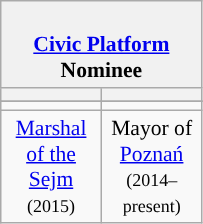<table class="wikitable" style="font-size:90%; text-align:center;">
<tr>
<td colspan="28" style="background:#f1f1f1;"><br><strong><a href='#'>Civic Platform</a> Nominee</strong></td>
</tr>
<tr>
<th style="width:3em; font-size:135%; background:"></th>
<th style="width:3em; font-size:135%; background:"></th>
</tr>
<tr style="color:#000; font-size:100%; background:#FCA241 ;">
</tr>
<tr>
<td></td>
<td></td>
</tr>
<tr>
<td><a href='#'>Marshal of the Sejm</a><br><small>(2015)</small></td>
<td>Mayor of <a href='#'>Poznań</a><br><small>(2014–present)</small></td>
</tr>
</table>
